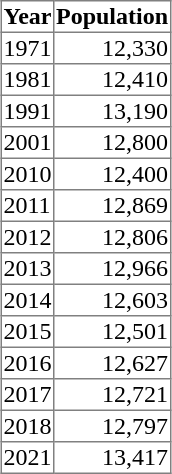<table class="toc" border="1" style="float:right; border-collapse:collapse; margin-right:10pt; margin-top:1em; margin-left:1em; margin-bottom:2em;">
<tr>
<th>Year</th>
<th>Population</th>
</tr>
<tr>
<td>1971</td>
<td align=right>12,330</td>
</tr>
<tr>
<td>1981</td>
<td align=right>12,410</td>
</tr>
<tr>
<td>1991</td>
<td align=right>13,190</td>
</tr>
<tr>
<td>2001</td>
<td align=right>12,800</td>
</tr>
<tr>
<td>2010</td>
<td align=right>12,400</td>
</tr>
<tr>
<td>2011</td>
<td align=right>12,869</td>
</tr>
<tr>
<td>2012</td>
<td align=right>12,806</td>
</tr>
<tr>
<td>2013</td>
<td align=right>12,966</td>
</tr>
<tr>
<td>2014</td>
<td align=right>12,603</td>
</tr>
<tr>
<td>2015</td>
<td align=right>12,501</td>
</tr>
<tr>
<td>2016</td>
<td align=right>12,627</td>
</tr>
<tr>
<td>2017</td>
<td align=right>12,721</td>
</tr>
<tr>
<td>2018</td>
<td align=right>12,797</td>
</tr>
<tr>
<td>2021</td>
<td align=right>13,417</td>
</tr>
</table>
